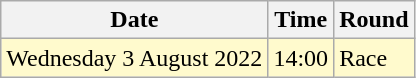<table class="wikitable">
<tr>
<th>Date</th>
<th>Time</th>
<th>Round</th>
</tr>
<tr>
<td style=background:lemonchiffon>Wednesday 3 August 2022</td>
<td style=background:lemonchiffon>14:00</td>
<td style=background:lemonchiffon>Race</td>
</tr>
</table>
